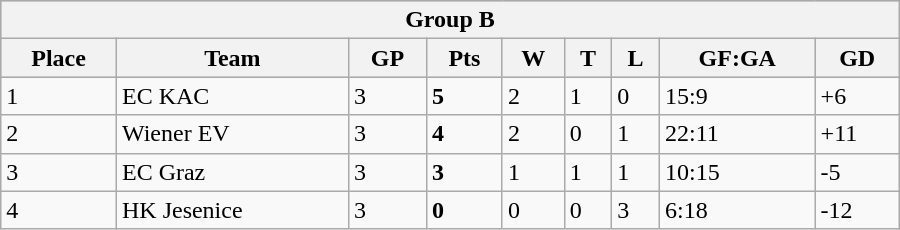<table class="wikitable" width="600px">
<tr style="background-color:#c0c0c0;">
<th colspan="9">Group B</th>
</tr>
<tr style="background-color:#c0c0c0;">
<th>Place</th>
<th>Team</th>
<th>GP</th>
<th>Pts</th>
<th>W</th>
<th>T</th>
<th>L</th>
<th>GF:GA</th>
<th>GD</th>
</tr>
<tr>
<td>1</td>
<td> EC KAC</td>
<td>3</td>
<td><strong>5</strong></td>
<td>2</td>
<td>1</td>
<td>0</td>
<td>15:9</td>
<td>+6</td>
</tr>
<tr>
<td>2</td>
<td> Wiener EV</td>
<td>3</td>
<td><strong>4</strong></td>
<td>2</td>
<td>0</td>
<td>1</td>
<td>22:11</td>
<td>+11</td>
</tr>
<tr>
<td>3</td>
<td> EC Graz</td>
<td>3</td>
<td><strong>3</strong></td>
<td>1</td>
<td>1</td>
<td>1</td>
<td>10:15</td>
<td>-5</td>
</tr>
<tr>
<td>4</td>
<td> HK Jesenice</td>
<td>3</td>
<td><strong>0</strong></td>
<td>0</td>
<td>0</td>
<td>3</td>
<td>6:18</td>
<td>-12</td>
</tr>
</table>
